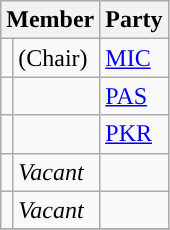<table class="sortable wikitable">
<tr>
<th colspan="2" valign="top">Member</th>
<th valign="top">Party</th>
</tr>
<tr>
<td></td>
<td> (Chair)</td>
<td><a href='#'>MIC</a></td>
</tr>
<tr>
<td></td>
<td></td>
<td><a href='#'>PAS</a></td>
</tr>
<tr>
<td></td>
<td></td>
<td><a href='#'>PKR</a></td>
</tr>
<tr>
<td></td>
<td><em>Vacant</em></td>
<td></td>
</tr>
<tr>
<td></td>
<td><em>Vacant</em></td>
<td></td>
</tr>
<tr>
</tr>
</table>
